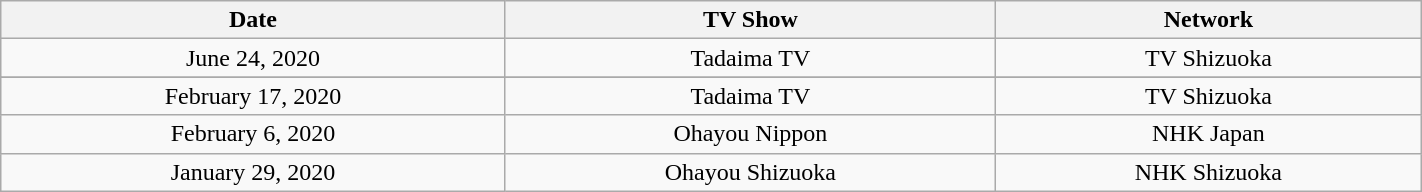<table class="wikitable" style="text-align:center; width:75%">
<tr>
<th>Date</th>
<th>TV Show</th>
<th>Network</th>
</tr>
<tr>
<td>June 24, 2020</td>
<td>Tadaima TV</td>
<td>TV Shizuoka</td>
</tr>
<tr>
</tr>
<tr>
<td>February 17, 2020</td>
<td>Tadaima TV</td>
<td>TV Shizuoka</td>
</tr>
<tr>
<td>February 6, 2020</td>
<td>Ohayou Nippon</td>
<td>NHK Japan</td>
</tr>
<tr>
<td>January 29, 2020</td>
<td>Ohayou Shizuoka</td>
<td>NHK Shizuoka</td>
</tr>
</table>
